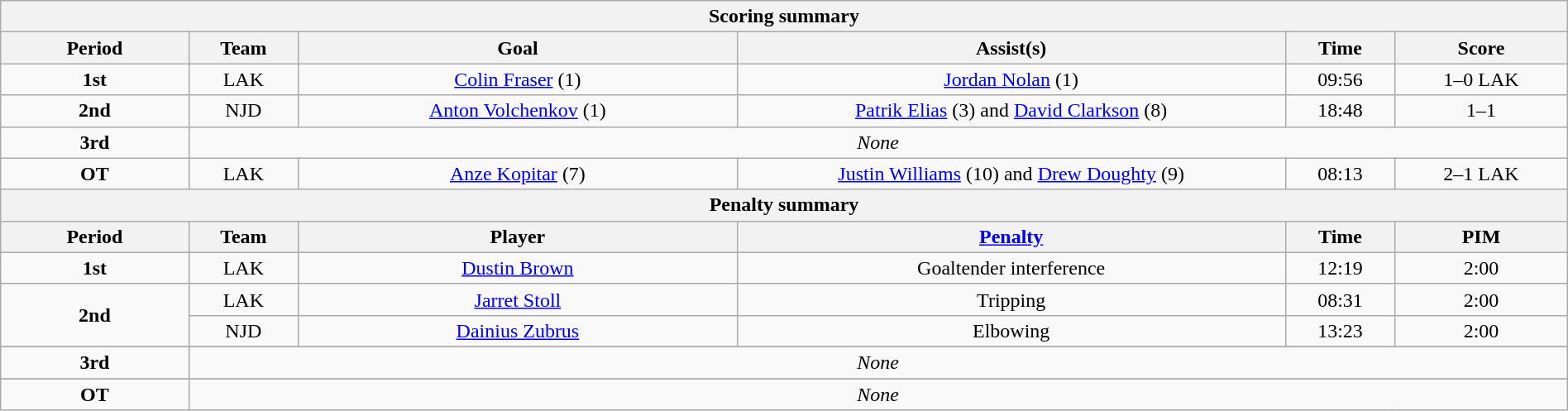<table style="width:100%;" class="wikitable">
<tr>
<th colspan=6>Scoring summary</th>
</tr>
<tr>
<th style="width:12%;">Period</th>
<th style="width:7%;">Team</th>
<th style="width:28%;">Goal</th>
<th style="width:35%;">Assist(s)</th>
<th style="width:7%;">Time</th>
<th style="width:11%;">Score</th>
</tr>
<tr style="text-align:center;">
<td rowspan="1"><strong>1st</strong></td>
<td>LAK</td>
<td><a href='#'>Colin Fraser</a> (1)</td>
<td><a href='#'>Jordan Nolan</a> (1)</td>
<td>09:56</td>
<td>1–0 LAK</td>
</tr>
<tr style="text-align:center;">
<td rowspan="1"><strong>2nd</strong></td>
<td>NJD</td>
<td><a href='#'>Anton Volchenkov</a> (1)</td>
<td><a href='#'>Patrik Elias</a> (3) and <a href='#'>David Clarkson</a> (8)</td>
<td>18:48</td>
<td>1–1</td>
</tr>
<tr style="text-align:center;">
<td><strong>3rd</strong></td>
<td colspan="5"><em>None</em></td>
</tr>
<tr style="text-align:center;">
<td rowspan="1"><strong>OT</strong></td>
<td>LAK</td>
<td><a href='#'>Anze Kopitar</a> (7)</td>
<td><a href='#'>Justin Williams</a> (10) and <a href='#'>Drew Doughty</a> (9)</td>
<td>08:13</td>
<td>2–1 LAK</td>
</tr>
<tr>
<th colspan=6>Penalty summary</th>
</tr>
<tr>
<th style="width:12%;">Period</th>
<th style="width:7%;">Team</th>
<th style="width:28%;">Player</th>
<th style="width:35%;"><a href='#'>Penalty</a></th>
<th style="width:7%;">Time</th>
<th style="width:11%;">PIM</th>
</tr>
<tr style="text-align:center;">
<td rowspan="1"><strong>1st</strong></td>
<td>LAK</td>
<td><a href='#'>Dustin Brown</a></td>
<td>Goaltender interference</td>
<td>12:19</td>
<td>2:00</td>
</tr>
<tr style="text-align:center;">
<td rowspan="2"><strong>2nd</strong></td>
<td>LAK</td>
<td><a href='#'>Jarret Stoll</a></td>
<td>Tripping</td>
<td>08:31</td>
<td>2:00</td>
</tr>
<tr style="text-align:center;">
<td>NJD</td>
<td><a href='#'>Dainius Zubrus</a></td>
<td>Elbowing</td>
<td>13:23</td>
<td>2:00</td>
</tr>
<tr>
</tr>
<tr style="text-align:center;">
<td><strong>3rd</strong></td>
<td colspan="5"><em>None</em></td>
</tr>
<tr>
</tr>
<tr style="text-align:center;">
<td><strong>OT</strong></td>
<td colspan="5"><em>None</em></td>
</tr>
</table>
